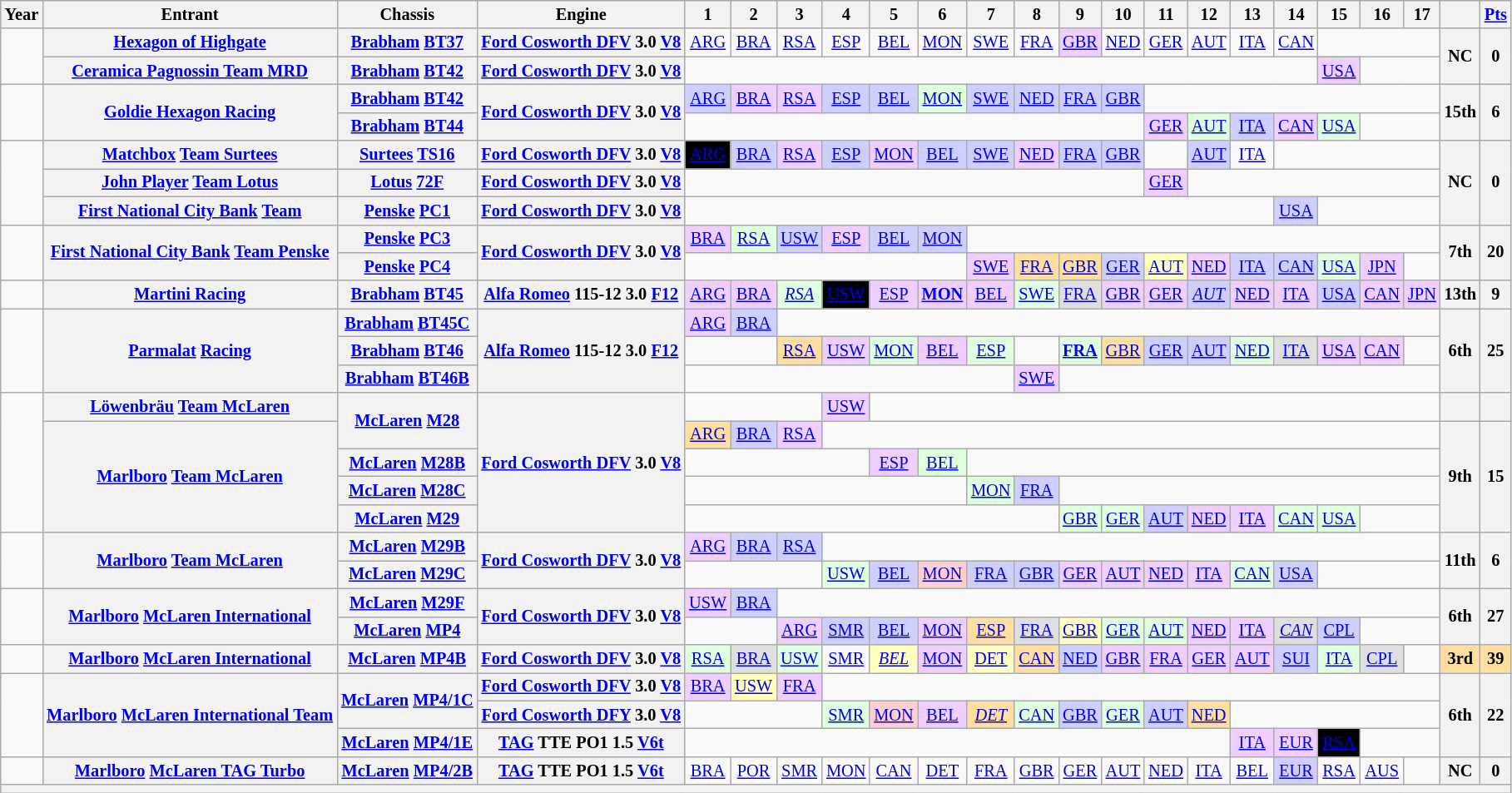<table class="wikitable" style="text-align:center; font-size:85%">
<tr>
<th>Year</th>
<th>Entrant</th>
<th>Chassis</th>
<th>Engine</th>
<th>1</th>
<th>2</th>
<th>3</th>
<th>4</th>
<th>5</th>
<th>6</th>
<th>7</th>
<th>8</th>
<th>9</th>
<th>10</th>
<th>11</th>
<th>12</th>
<th>13</th>
<th>14</th>
<th>15</th>
<th>16</th>
<th>17</th>
<th></th>
<th><a href='#'>Pts</a></th>
</tr>
<tr>
<td rowspan=2></td>
<th nowrap><a href='#'>Hexagon of Highgate</a></th>
<th nowrap><a href='#'>Brabham</a> <a href='#'>BT37</a></th>
<th nowrap><a href='#'>Ford Cosworth DFV</a> 3.0 <a href='#'>V8</a></th>
<td><a href='#'>ARG</a></td>
<td><a href='#'>BRA</a></td>
<td><a href='#'>RSA</a></td>
<td><a href='#'>ESP</a></td>
<td><a href='#'>BEL</a></td>
<td><a href='#'>MON</a></td>
<td><a href='#'>SWE</a></td>
<td><a href='#'>FRA</a></td>
<td style="background:#EFCFFF;"><a href='#'>GBR</a><br></td>
<td><a href='#'>NED</a></td>
<td><a href='#'>GER</a></td>
<td><a href='#'>AUT</a></td>
<td><a href='#'>ITA</a></td>
<td><a href='#'>CAN</a></td>
<td colspan=3></td>
<th rowspan=2>NC</th>
<th rowspan=2>0</th>
</tr>
<tr>
<th nowrap><a href='#'>Ceramica Pagnossin Team MRD</a></th>
<th nowrap><a href='#'>Brabham</a> <a href='#'>BT42</a></th>
<th nowrap><a href='#'>Ford Cosworth DFV</a> 3.0 <a href='#'>V8</a></th>
<td colspan=14></td>
<td style="background:#EFCFFF;"><a href='#'>USA</a><br></td>
<td colspan=2></td>
</tr>
<tr>
<td rowspan=2></td>
<th rowspan=2 nowrap><a href='#'>Goldie Hexagon Racing</a></th>
<th nowrap><a href='#'>Brabham</a> <a href='#'>BT42</a></th>
<th rowspan=2 nowrap><a href='#'>Ford Cosworth DFV</a> 3.0 <a href='#'>V8</a></th>
<td style="background:#CFCFFF;"><a href='#'>ARG</a><br></td>
<td style="background:#EFCFFF;"><a href='#'>BRA</a><br></td>
<td style="background:#EFCFFF;"><a href='#'>RSA</a><br></td>
<td style="background:#CFCFFF;"><a href='#'>ESP</a><br></td>
<td style="background:#CFCFFF;"><a href='#'>BEL</a><br></td>
<td style="background:#DFFFDF;"><a href='#'>MON</a><br></td>
<td style="background:#CFCFFF;"><a href='#'>SWE</a><br></td>
<td style="background:#CFCFFF;"><a href='#'>NED</a><br></td>
<td style="background:#CFCFFF;"><a href='#'>FRA</a><br></td>
<td style="background:#CFCFFF;"><a href='#'>GBR</a><br></td>
<td colspan=7></td>
<th rowspan=2>15th</th>
<th rowspan=2>6</th>
</tr>
<tr>
<th nowrap><a href='#'>Brabham</a> <a href='#'>BT44</a></th>
<td colspan=10></td>
<td style="background:#EFCFFF;"><a href='#'>GER</a><br></td>
<td style="background:#DFFFDF;"><a href='#'>AUT</a><br></td>
<td style="background:#CFCFFF;"><a href='#'>ITA</a><br></td>
<td style="background:#EFCFFF;"><a href='#'>CAN</a><br></td>
<td style="background:#DFFFDF;"><a href='#'>USA</a><br></td>
<td colspan=2></td>
</tr>
<tr>
<td rowspan=3></td>
<th nowrap><a href='#'>Matchbox</a> <a href='#'>Team Surtees</a></th>
<th nowrap><a href='#'>Surtees</a> <a href='#'>TS16</a></th>
<th nowrap><a href='#'>Ford Cosworth DFV</a> 3.0 <a href='#'>V8</a></th>
<td style="background:#000000; color:white"><a href='#'><span>ARG</span></a><br></td>
<td style="background:#CFCFFF;"><a href='#'>BRA</a><br></td>
<td style="background:#EFCFFF;"><a href='#'>RSA</a><br></td>
<td style="background:#CFCFFF;"><a href='#'>ESP</a><br></td>
<td style="background:#EFCFFF;"><a href='#'>MON</a><br></td>
<td style="background:#CFCFFF;"><a href='#'>BEL</a><br></td>
<td style="background:#CFCFFF;"><a href='#'>SWE</a><br></td>
<td style="background:#EFCFFF;"><a href='#'>NED</a><br></td>
<td style="background:#CFCFFF;"><a href='#'>FRA</a><br></td>
<td style="background:#CFCFFF;"><a href='#'>GBR</a><br></td>
<td></td>
<td style="background:#CFCFFF;"><a href='#'>AUT</a><br></td>
<td><a href='#'>ITA</a></td>
<td colspan=4></td>
<th rowspan=3>NC</th>
<th rowspan=3>0</th>
</tr>
<tr>
<th nowrap><a href='#'>John Player</a> <a href='#'>Team Lotus</a></th>
<th nowrap><a href='#'>Lotus</a> <a href='#'>72F</a></th>
<th nowrap><a href='#'>Ford Cosworth DFV</a> 3.0 <a href='#'>V8</a></th>
<td colspan=10></td>
<td style="background:#EFCFFF;"><a href='#'>GER</a><br></td>
<td colspan=6></td>
</tr>
<tr>
<th nowrap><a href='#'>First National City Bank</a> <a href='#'>Team</a></th>
<th nowrap><a href='#'>Penske</a> <a href='#'>PC1</a></th>
<th nowrap><a href='#'>Ford Cosworth DFV</a> 3.0 <a href='#'>V8</a></th>
<td colspan=13></td>
<td style="background:#CFCFFF;"><a href='#'>USA</a><br></td>
<td colspan=3></td>
</tr>
<tr>
<td rowspan=2></td>
<th rowspan=2><a href='#'>First National City Bank</a> <a href='#'>Team Penske</a></th>
<th><a href='#'>Penske</a> <a href='#'>PC3</a></th>
<th rowspan=2><a href='#'>Ford Cosworth DFV</a> 3.0 <a href='#'>V8</a></th>
<td style="background:#EFCFFF;"><a href='#'>BRA</a><br></td>
<td style="background:#DFFFDF;"><a href='#'>RSA</a><br></td>
<td style="background:#CFCFFF;"><a href='#'>USW</a><br></td>
<td style="background:#EFCFFF;"><a href='#'>ESP</a><br></td>
<td style="background:#CFCFFF;"><a href='#'>BEL</a><br></td>
<td style="background:#CFCFFF;"><a href='#'>MON</a><br></td>
<td colspan=11></td>
<th rowspan=2>7th</th>
<th rowspan=2>20</th>
</tr>
<tr>
<th nowrap><a href='#'>Penske</a> <a href='#'>PC4</a></th>
<td colspan=6></td>
<td style="background:#EFCFFF;"><a href='#'>SWE</a><br></td>
<td style="background:#FFDF9F;"><a href='#'>FRA</a><br></td>
<td style="background:#FFDF9F;"><a href='#'>GBR</a><br></td>
<td style="background:#CFCFFF;"><a href='#'>GER</a><br></td>
<td style="background:#FFFFBF;"><a href='#'>AUT</a><br></td>
<td style="background:#EFCFFF;"><a href='#'>NED</a><br></td>
<td style="background:#CFCFFF;"><a href='#'>ITA</a><br></td>
<td style="background:#CFCFFF;"><a href='#'>CAN</a><br></td>
<td style="background:#DFFFDF;"><a href='#'>USA</a><br></td>
<td style="background:#EFCFFF;"><a href='#'>JPN</a><br></td>
<td></td>
</tr>
<tr>
<td></td>
<th nowrap><a href='#'>Martini Racing</a></th>
<th nowrap><a href='#'>Brabham</a> <a href='#'>BT45</a></th>
<th nowrap><a href='#'>Alfa Romeo</a> 115-12 3.0 <a href='#'>F12</a></th>
<td style="background:#EFCFFF;"><a href='#'>ARG</a><br></td>
<td style="background:#EFCFFF;"><a href='#'>BRA</a><br></td>
<td style="background:#DFFFDF;"><em><a href='#'>RSA</a></em><br></td>
<td style="background:#000000; color:white"><a href='#'><span>USW</span></a><br></td>
<td style="background:#EFCFFF;"><a href='#'>ESP</a><br></td>
<td style="background:#EFCFFF;"><strong><a href='#'>MON</a></strong><br></td>
<td style="background:#EFCFFF;"><a href='#'>BEL</a><br></td>
<td style="background:#DFFFDF;"><a href='#'>SWE</a><br></td>
<td style="background:#DFDFDF;"><a href='#'>FRA</a><br></td>
<td style="background:#EFCFFF;"><a href='#'>GBR</a><br></td>
<td style="background:#EFCFFF;"><a href='#'>GER</a><br></td>
<td style="background:#CFCFFF;"><em><a href='#'>AUT</a></em><br></td>
<td style="background:#EFCFFF;"><a href='#'>NED</a><br></td>
<td style="background:#EFCFFF;"><a href='#'>ITA</a><br></td>
<td style="background:#CFCFFF;"><a href='#'>USA</a><br></td>
<td style="background:#EFCFFF;"><a href='#'>CAN</a><br></td>
<td style="background:#EFCFFF;"><a href='#'>JPN</a><br></td>
<th>13th</th>
<th>9</th>
</tr>
<tr>
<td rowspan=3></td>
<th rowspan=3 nowrap><a href='#'>Parmalat</a> <a href='#'>Racing</a></th>
<th nowrap><a href='#'>Brabham</a> <a href='#'>BT45C</a></th>
<th rowspan=3 nowrap><a href='#'>Alfa Romeo</a> 115-12 3.0 <a href='#'>F12</a></th>
<td style="background:#EFCFFF;"><a href='#'>ARG</a><br></td>
<td style="background:#CFCFFF;"><a href='#'>BRA</a><br></td>
<td colspan=15></td>
<th rowspan=3>6th</th>
<th rowspan=3>25</th>
</tr>
<tr>
<th nowrap><a href='#'>Brabham</a> <a href='#'>BT46</a></th>
<td colspan=2></td>
<td style="background:#FFDF9F;"><a href='#'>RSA</a><br></td>
<td style="background:#EFCFFF;"><a href='#'>USW</a><br></td>
<td style="background:#DFFFDF;"><a href='#'>MON</a><br></td>
<td style="background:#EFCFFF;"><a href='#'>BEL</a><br></td>
<td style="background:#DFFFDF;"><a href='#'>ESP</a><br></td>
<td></td>
<td style="background:#DFFFDF;"><strong><a href='#'>FRA</a></strong><br></td>
<td style="background:#FFDF9F;"><a href='#'>GBR</a><br></td>
<td style="background:#CFCFFF;"><a href='#'>GER</a><br></td>
<td style="background:#CFCFFF;"><a href='#'>AUT</a><br></td>
<td style="background:#DFFFDF;"><a href='#'>NED</a><br></td>
<td style="background:#DFDFDF;"><a href='#'>ITA</a><br></td>
<td style="background:#EFCFFF;"><a href='#'>USA</a><br></td>
<td style="background:#EFCFFF;"><a href='#'>CAN</a><br></td>
<td></td>
</tr>
<tr>
<th nowrap><a href='#'>Brabham</a> <a href='#'>BT46B</a></th>
<td colspan=7></td>
<td style="background:#EFCFFF;"><a href='#'>SWE</a><br></td>
<td colspan=9></td>
</tr>
<tr>
<td rowspan="5"></td>
<th nowrap><a href='#'>Löwenbräu</a> <a href='#'>Team McLaren</a></th>
<th rowspan="2" nowrap><a href='#'>McLaren</a> <a href='#'>M28</a></th>
<th rowspan="5" nowrap><a href='#'>Ford Cosworth DFV</a> 3.0 <a href='#'>V8</a></th>
<td colspan=3></td>
<td style="background:#EFCFFF;"><a href='#'>USW</a><br></td>
<td colspan=13></td>
<th></th>
<th></th>
</tr>
<tr>
<th rowspan="4" nowrap><a href='#'>Marlboro</a> <a href='#'>Team McLaren</a></th>
<td style="background:#FFDF9F;"><a href='#'>ARG</a><br></td>
<td style="background:#CFCFFF;"><a href='#'>BRA</a><br></td>
<td style="background:#EFCFFF;"><a href='#'>RSA</a><br></td>
<td colspan=14></td>
<th rowspan="4">9th</th>
<th rowspan="4">15</th>
</tr>
<tr>
<th nowrap><a href='#'>McLaren</a> <a href='#'>M28B</a></th>
<td colspan=4></td>
<td style="background:#EFCFFF;"><a href='#'>ESP</a><br></td>
<td style="background:#DFFFDF;"><a href='#'>BEL</a><br></td>
<td colspan=11></td>
</tr>
<tr>
<th nowrap><a href='#'>McLaren</a> <a href='#'>M28C</a></th>
<td colspan=6></td>
<td style="background:#DFFFDF;"><a href='#'>MON</a><br></td>
<td style="background:#CFCFFF;"><a href='#'>FRA</a><br></td>
<td colspan=9></td>
</tr>
<tr>
<th nowrap><a href='#'>McLaren</a> <a href='#'>M29</a></th>
<td colspan=8></td>
<td style="background:#DFFFDF;"><a href='#'>GBR</a><br></td>
<td style="background:#DFFFDF;"><a href='#'>GER</a><br></td>
<td style="background:#CFCFFF;"><a href='#'>AUT</a><br></td>
<td style="background:#EFCFFF;"><a href='#'>NED</a><br></td>
<td style="background:#EFCFFF;"><a href='#'>ITA</a><br></td>
<td style="background:#DFFFDF;"><a href='#'>CAN</a><br></td>
<td style="background:#DFFFDF;"><a href='#'>USA</a><br></td>
<td colspan=2></td>
</tr>
<tr>
<td rowspan=2></td>
<th rowspan=2 nowrap><a href='#'>Marlboro</a> <a href='#'>Team McLaren</a></th>
<th nowrap><a href='#'>McLaren</a> <a href='#'>M29B</a></th>
<th rowspan=2 nowrap><a href='#'>Ford Cosworth DFV</a> 3.0 <a href='#'>V8</a></th>
<td style="background:#EFCFFF;"><a href='#'>ARG</a><br></td>
<td style="background:#CFCFFF;"><a href='#'>BRA</a><br></td>
<td style="background:#CFCFFF;"><a href='#'>RSA</a><br></td>
<td colspan=14></td>
<th rowspan=2>11th</th>
<th rowspan=2>6</th>
</tr>
<tr>
<th nowrap><a href='#'>McLaren</a> <a href='#'>M29C</a></th>
<td colspan=3></td>
<td style="background:#DFFFDF;"><a href='#'>USW</a><br></td>
<td style="background:#CFCFFF;"><a href='#'>BEL</a><br></td>
<td style="background:#FFCFCF;"><a href='#'>MON</a><br></td>
<td style="background:#CFCFFF;"><a href='#'>FRA</a><br></td>
<td style="background:#CFCFFF;"><a href='#'>GBR</a><br></td>
<td style="background:#EFCFFF;"><a href='#'>GER</a><br></td>
<td style="background:#EFCFFF;"><a href='#'>AUT</a><br></td>
<td style="background:#EFCFFF;"><a href='#'>NED</a><br></td>
<td style="background:#EFCFFF;"><a href='#'>ITA</a><br></td>
<td style="background:#DFFFDF;"><a href='#'>CAN</a><br></td>
<td style="background:#CFCFFF;"><a href='#'>USA</a><br></td>
<td colspan=3></td>
</tr>
<tr>
<td rowspan=2></td>
<th rowspan=2 nowrap><a href='#'>Marlboro</a> <a href='#'>McLaren International</a></th>
<th nowrap><a href='#'>McLaren</a> <a href='#'>M29F</a></th>
<th rowspan=2 nowrap><a href='#'>Ford Cosworth DFV</a> 3.0 <a href='#'>V8</a></th>
<td style="background:#EFCFFF;"><a href='#'>USW</a><br></td>
<td style="background:#CFCFFF;"><a href='#'>BRA</a><br></td>
<td colspan=15></td>
<th rowspan=2>6th</th>
<th rowspan=2>27</th>
</tr>
<tr>
<th nowrap><a href='#'>McLaren</a> <a href='#'>MP4</a></th>
<td colspan=2></td>
<td style="background:#EFCFFF;"><a href='#'>ARG</a><br></td>
<td style="background:#CFCFFF;"><a href='#'>SMR</a><br></td>
<td style="background:#CFCFFF;"><a href='#'>BEL</a><br></td>
<td style="background:#EFCFFF;"><a href='#'>MON</a><br></td>
<td style="background:#FFDF9F;"><a href='#'>ESP</a><br></td>
<td style="background:#DFDFDF;"><a href='#'>FRA</a><br></td>
<td style="background:#FFFFBF;"><a href='#'>GBR</a><br></td>
<td style="background:#DFFFDF;"><a href='#'>GER</a><br></td>
<td style="background:#DFFFDF;"><a href='#'>AUT</a><br></td>
<td style="background:#EFCFFF;"><a href='#'>NED</a><br></td>
<td style="background:#EFCFFF;"><a href='#'>ITA</a><br></td>
<td style="background:#DFDFDF;"><em><a href='#'>CAN</a></em><br></td>
<td style="background:#CFCFFF;"><a href='#'>CPL</a><br></td>
<td colspan=2></td>
</tr>
<tr>
<td></td>
<th nowrap><a href='#'>Marlboro</a> <a href='#'>McLaren International</a></th>
<th nowrap><a href='#'>McLaren</a> <a href='#'>MP4B</a></th>
<th nowrap><a href='#'>Ford Cosworth DFV</a> 3.0 <a href='#'>V8</a></th>
<td style="background:#DFFFDF;"><a href='#'>RSA</a><br></td>
<td style="background:#DFDFDF;"><a href='#'>BRA</a><br></td>
<td style="background:#DFFFDF;"><a href='#'>USW</a><br></td>
<td><a href='#'>SMR</a></td>
<td style="background:#FFFFBF;"><em><a href='#'>BEL</a></em><br></td>
<td style="background:#EFCFFF;"><a href='#'>MON</a><br></td>
<td style="background:#FFFFBF;"><a href='#'>DET</a><br></td>
<td style="background:#FFDF9F;"><a href='#'>CAN</a><br></td>
<td style="background:#CFCFFF;"><a href='#'>NED</a><br></td>
<td style="background:#EFCFFF;"><a href='#'>GBR</a><br></td>
<td style="background:#EFCFFF;"><a href='#'>FRA</a><br></td>
<td style="background:#EFCFFF;"><a href='#'>GER</a><br></td>
<td style="background:#EFCFFF;"><a href='#'>AUT</a><br></td>
<td style="background:#CFCFFF;"><a href='#'>SUI</a><br></td>
<td style="background:#DFFFDF;"><a href='#'>ITA</a><br></td>
<td style="background:#DFDFDF;"><a href='#'>CPL</a><br></td>
<td></td>
<td style="background:#FFDF9F;"><strong>3rd</strong></td>
<td style="background:#FFDF9F;"><strong>39</strong></td>
</tr>
<tr>
<td rowspan=3></td>
<th rowspan=3 nowrap><a href='#'>Marlboro</a> <a href='#'>McLaren International Team</a></th>
<th rowspan=2 nowrap><a href='#'>McLaren</a> <a href='#'>MP4/1C</a></th>
<th nowrap><a href='#'>Ford Cosworth DFV</a> 3.0 <a href='#'>V8</a></th>
<td style="background:#EFCFFF;"><a href='#'>BRA</a><br></td>
<td style="background:#FFFFBF;"><a href='#'>USW</a><br></td>
<td style="background:#EFCFFF;"><a href='#'>FRA</a><br></td>
<td colspan=14></td>
<th rowspan=3>6th</th>
<th rowspan=3>22</th>
</tr>
<tr>
<th nowrap><a href='#'>Ford Cosworth DFY</a> 3.0 <a href='#'>V8</a></th>
<td colspan=3></td>
<td style="background:#DFFFDF;"><a href='#'>SMR</a><br></td>
<td style="background:#FFCFCF;"><a href='#'>MON</a><br></td>
<td style="background:#EFCFFF;"><a href='#'>BEL</a><br></td>
<td style="background:#FFDF9F;"><em><a href='#'>DET</a></em><br></td>
<td style="background:#DFFFDF;"><a href='#'>CAN</a><br></td>
<td style="background:#CFCFFF;"><a href='#'>GBR</a><br></td>
<td style="background:#DFFFDF;"><a href='#'>GER</a><br></td>
<td style="background:#CFCFFF;"><a href='#'>AUT</a><br></td>
<td style="background:#FFDF9F;"><a href='#'>NED</a><br></td>
<td colspan=5></td>
</tr>
<tr>
<th nowrap><a href='#'>McLaren</a> <a href='#'>MP4/1E</a></th>
<th nowrap><a href='#'>TAG</a> TTE PO1 1.5 <a href='#'>V6</a><a href='#'>t</a></th>
<td colspan=12></td>
<td style="background:#EFCFFF;"><a href='#'>ITA</a><br></td>
<td style="background:#EFCFFF;"><a href='#'>EUR</a><br></td>
<td style="background:#000000; color:white"><a href='#'><span>RSA</span></a><br></td>
<td colspan=2></td>
</tr>
<tr>
<td></td>
<th nowrap><a href='#'>Marlboro</a> <a href='#'>McLaren TAG Turbo</a></th>
<th nowrap><a href='#'>McLaren</a> <a href='#'>MP4/2B</a></th>
<th nowrap><a href='#'>TAG</a> TTE PO1 1.5 <a href='#'>V6</a><a href='#'>t</a></th>
<td><a href='#'>BRA</a></td>
<td><a href='#'>POR</a></td>
<td><a href='#'>SMR</a></td>
<td><a href='#'>MON</a></td>
<td><a href='#'>CAN</a></td>
<td><a href='#'>DET</a></td>
<td><a href='#'>FRA</a></td>
<td><a href='#'>GBR</a></td>
<td><a href='#'>GER</a></td>
<td><a href='#'>AUT</a></td>
<td><a href='#'>NED</a></td>
<td><a href='#'>ITA</a></td>
<td><a href='#'>BEL</a></td>
<td style="background:#CFCFFF;"><a href='#'>EUR</a><br></td>
<td><a href='#'>RSA</a></td>
<td><a href='#'>AUS</a></td>
<td></td>
<th>NC</th>
<th>0</th>
</tr>
<tr>
<th colspan="23"></th>
</tr>
</table>
